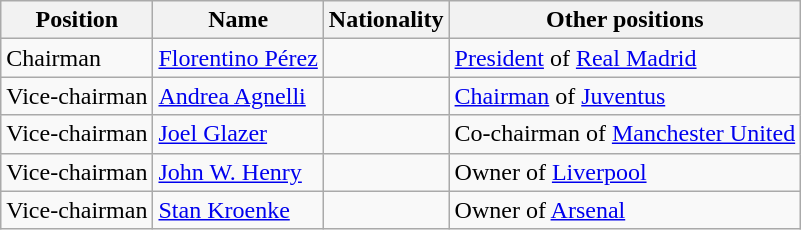<table class="wikitable">
<tr>
<th>Position</th>
<th>Name</th>
<th>Nationality</th>
<th>Other positions</th>
</tr>
<tr>
<td>Chairman</td>
<td><a href='#'>Florentino Pérez</a></td>
<td></td>
<td><a href='#'>President</a> of <a href='#'>Real Madrid</a></td>
</tr>
<tr>
<td>Vice-chairman</td>
<td><a href='#'>Andrea Agnelli</a></td>
<td></td>
<td><a href='#'>Chairman</a> of <a href='#'>Juventus</a></td>
</tr>
<tr>
<td>Vice-chairman</td>
<td><a href='#'>Joel Glazer</a></td>
<td></td>
<td>Co-chairman of <a href='#'>Manchester United</a></td>
</tr>
<tr>
<td>Vice-chairman</td>
<td><a href='#'>John W. Henry</a></td>
<td></td>
<td>Owner of <a href='#'>Liverpool</a></td>
</tr>
<tr>
<td>Vice-chairman</td>
<td><a href='#'>Stan Kroenke</a></td>
<td></td>
<td>Owner of <a href='#'>Arsenal</a></td>
</tr>
</table>
